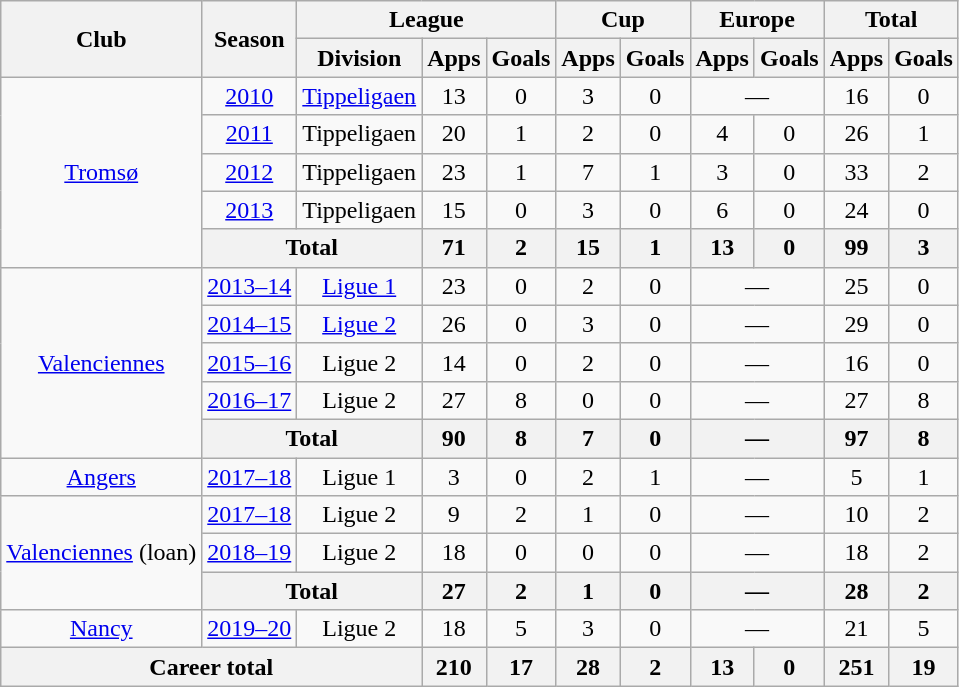<table class="wikitable" style="text-align:center">
<tr>
<th rowspan="2">Club</th>
<th rowspan="2">Season</th>
<th colspan="3">League</th>
<th colspan="2">Cup</th>
<th colspan="2">Europe</th>
<th colspan="2">Total</th>
</tr>
<tr>
<th>Division</th>
<th>Apps</th>
<th>Goals</th>
<th>Apps</th>
<th>Goals</th>
<th>Apps</th>
<th>Goals</th>
<th>Apps</th>
<th>Goals</th>
</tr>
<tr>
<td rowspan="5"><a href='#'>Tromsø</a></td>
<td><a href='#'>2010</a></td>
<td><a href='#'>Tippeligaen</a></td>
<td>13</td>
<td>0</td>
<td>3</td>
<td>0</td>
<td colspan="2">—</td>
<td>16</td>
<td>0</td>
</tr>
<tr>
<td><a href='#'>2011</a></td>
<td>Tippeligaen</td>
<td>20</td>
<td>1</td>
<td>2</td>
<td>0</td>
<td>4</td>
<td>0</td>
<td>26</td>
<td>1</td>
</tr>
<tr>
<td><a href='#'>2012</a></td>
<td>Tippeligaen</td>
<td>23</td>
<td>1</td>
<td>7</td>
<td>1</td>
<td>3</td>
<td>0</td>
<td>33</td>
<td>2</td>
</tr>
<tr>
<td><a href='#'>2013</a></td>
<td>Tippeligaen</td>
<td>15</td>
<td>0</td>
<td>3</td>
<td>0</td>
<td>6</td>
<td>0</td>
<td>24</td>
<td>0</td>
</tr>
<tr>
<th colspan="2">Total</th>
<th>71</th>
<th>2</th>
<th>15</th>
<th>1</th>
<th>13</th>
<th>0</th>
<th>99</th>
<th>3</th>
</tr>
<tr>
<td rowspan="5"><a href='#'>Valenciennes</a></td>
<td><a href='#'>2013–14</a></td>
<td><a href='#'>Ligue 1</a></td>
<td>23</td>
<td>0</td>
<td>2</td>
<td>0</td>
<td colspan="2">—</td>
<td>25</td>
<td>0</td>
</tr>
<tr>
<td><a href='#'>2014–15</a></td>
<td><a href='#'>Ligue 2</a></td>
<td>26</td>
<td>0</td>
<td>3</td>
<td>0</td>
<td colspan="2">—</td>
<td>29</td>
<td>0</td>
</tr>
<tr>
<td><a href='#'>2015–16</a></td>
<td>Ligue 2</td>
<td>14</td>
<td>0</td>
<td>2</td>
<td>0</td>
<td colspan="2">—</td>
<td>16</td>
<td>0</td>
</tr>
<tr>
<td><a href='#'>2016–17</a></td>
<td>Ligue 2</td>
<td>27</td>
<td>8</td>
<td>0</td>
<td>0</td>
<td colspan="2">—</td>
<td>27</td>
<td>8</td>
</tr>
<tr>
<th colspan="2">Total</th>
<th>90</th>
<th>8</th>
<th>7</th>
<th>0</th>
<th colspan="2">—</th>
<th>97</th>
<th>8</th>
</tr>
<tr>
<td><a href='#'>Angers</a></td>
<td><a href='#'>2017–18</a></td>
<td>Ligue 1</td>
<td>3</td>
<td>0</td>
<td>2</td>
<td>1</td>
<td colspan="2">—</td>
<td>5</td>
<td>1</td>
</tr>
<tr>
<td rowspan="3"><a href='#'>Valenciennes</a> (loan)</td>
<td><a href='#'>2017–18</a></td>
<td>Ligue 2</td>
<td>9</td>
<td>2</td>
<td>1</td>
<td>0</td>
<td colspan="2">—</td>
<td>10</td>
<td>2</td>
</tr>
<tr>
<td><a href='#'>2018–19</a></td>
<td>Ligue 2</td>
<td>18</td>
<td>0</td>
<td>0</td>
<td>0</td>
<td colspan="2">—</td>
<td>18</td>
<td>2</td>
</tr>
<tr>
<th colspan="2">Total</th>
<th>27</th>
<th>2</th>
<th>1</th>
<th>0</th>
<th colspan="2">—</th>
<th>28</th>
<th>2</th>
</tr>
<tr>
<td rowspan="1"><a href='#'>Nancy</a></td>
<td><a href='#'>2019–20</a></td>
<td>Ligue 2</td>
<td>18</td>
<td>5</td>
<td>3</td>
<td>0</td>
<td colspan="2">—</td>
<td>21</td>
<td>5</td>
</tr>
<tr>
<th colspan="3">Career total</th>
<th>210</th>
<th>17</th>
<th>28</th>
<th>2</th>
<th>13</th>
<th>0</th>
<th>251</th>
<th>19</th>
</tr>
</table>
